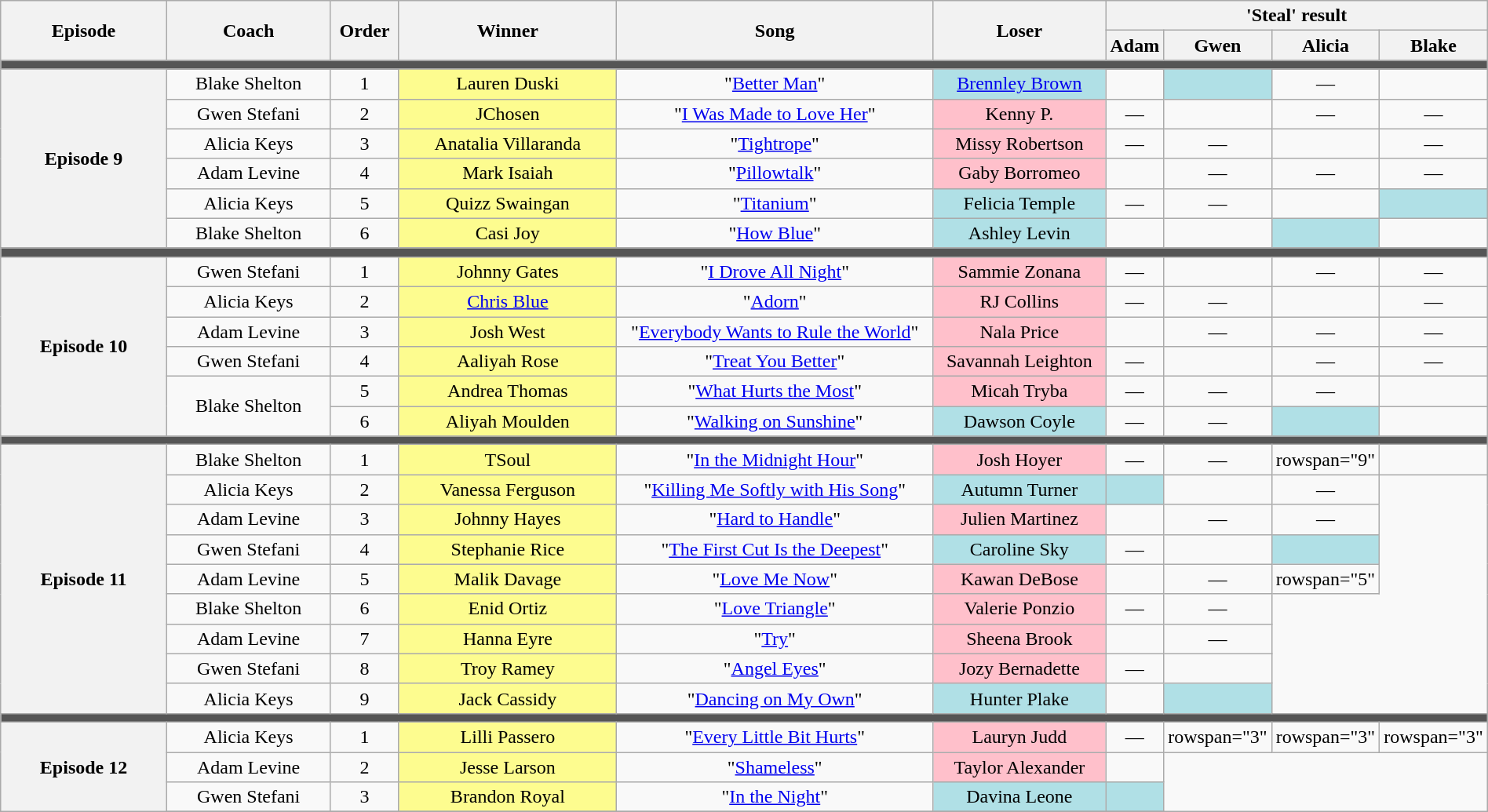<table class="wikitable" style="text-align: center; width:100%;">
<tr>
<th rowspan="2" style="width:15%;">Episode</th>
<th rowspan="2" style="width:15%;">Coach</th>
<th rowspan="2" style="width:05%;">Order</th>
<th rowspan="2" style="width:20%;">Winner</th>
<th rowspan="2" style="width:30%;">Song</th>
<th rowspan="2" style="width:20%;">Loser</th>
<th colspan="4" style="width:20%;">'Steal' result</th>
</tr>
<tr>
<th style="width:05%;">Adam</th>
<th style="width:05%;">Gwen</th>
<th style="width:05%;">Alicia</th>
<th style="width:05%;">Blake</th>
</tr>
<tr>
<td colspan="10" style="background:#555;"></td>
</tr>
<tr>
<th rowspan="6">Episode 9<br><small></small></th>
<td>Blake Shelton</td>
<td>1</td>
<td style="background:#fdfc8f;">Lauren Duski</td>
<td>"<a href='#'>Better Man</a>"</td>
<td style="background:#B0E0E6;"><a href='#'>Brennley Brown</a></td>
<td><strong></strong></td>
<td style="background:#B0E0E6;"><strong></strong></td>
<td>—</td>
<td></td>
</tr>
<tr>
<td>Gwen Stefani</td>
<td>2</td>
<td style="background:#fdfc8f;">JChosen</td>
<td>"<a href='#'>I Was Made to Love Her</a>"</td>
<td style="background:pink;">Kenny P.</td>
<td>—</td>
<td></td>
<td>—</td>
<td>—</td>
</tr>
<tr>
<td>Alicia Keys</td>
<td>3</td>
<td style="background:#fdfc8f">Anatalia Villaranda</td>
<td>"<a href='#'>Tightrope</a>"</td>
<td style="background:pink;">Missy Robertson</td>
<td>—</td>
<td>—</td>
<td></td>
<td>—</td>
</tr>
<tr>
<td>Adam Levine</td>
<td>4</td>
<td style="background:#fdfc8f">Mark Isaiah</td>
<td>"<a href='#'>Pillowtalk</a>"</td>
<td style="background:pink;">Gaby Borromeo</td>
<td></td>
<td>—</td>
<td>—</td>
<td>—</td>
</tr>
<tr>
<td>Alicia Keys</td>
<td>5</td>
<td style="background:#fdfc8f">Quizz Swaingan</td>
<td>"<a href='#'>Titanium</a>"</td>
<td style="background:#B0E0E6;">Felicia Temple</td>
<td>—</td>
<td>—</td>
<td></td>
<td style="background:#B0E0E6;"><strong></strong></td>
</tr>
<tr>
<td>Blake Shelton</td>
<td>6</td>
<td style="background:#fdfc8f">Casi Joy</td>
<td>"<a href='#'>How Blue</a>"</td>
<td style="background:#B0E0E6;">Ashley Levin</td>
<td><strong></strong></td>
<td><strong></strong></td>
<td style="background:#B0E0E6;"><strong></strong></td>
<td></td>
</tr>
<tr>
<td colspan="10" style="background:#555;"></td>
</tr>
<tr>
<th rowspan="6">Episode 10<br><small></small></th>
<td>Gwen Stefani</td>
<td>1</td>
<td style="background:#fdfc8f;">Johnny Gates</td>
<td>"<a href='#'>I Drove All Night</a>"</td>
<td style="background:pink;">Sammie Zonana</td>
<td>—</td>
<td></td>
<td>—</td>
<td>—</td>
</tr>
<tr>
<td>Alicia Keys</td>
<td>2</td>
<td style="background:#fdfc8f;"><a href='#'>Chris Blue</a></td>
<td>"<a href='#'>Adorn</a>"</td>
<td style="background:pink;">RJ Collins</td>
<td>—</td>
<td>—</td>
<td></td>
<td>—</td>
</tr>
<tr>
<td>Adam Levine</td>
<td>3</td>
<td style="background:#fdfc8f;">Josh West</td>
<td>"<a href='#'>Everybody Wants to Rule the World</a>"</td>
<td style="background:pink;">Nala Price</td>
<td></td>
<td>—</td>
<td>—</td>
<td>—</td>
</tr>
<tr>
<td>Gwen Stefani</td>
<td>4</td>
<td style="background:#fdfc8f;">Aaliyah Rose</td>
<td>"<a href='#'>Treat You Better</a>"</td>
<td style="background:pink;">Savannah Leighton</td>
<td>—</td>
<td></td>
<td>—</td>
<td>—</td>
</tr>
<tr>
<td rowspan=2>Blake Shelton</td>
<td>5</td>
<td style="background:#fdfc8f;">Andrea Thomas</td>
<td>"<a href='#'>What Hurts the Most</a>"</td>
<td style="background:pink;">Micah Tryba</td>
<td>—</td>
<td>—</td>
<td>—</td>
<td></td>
</tr>
<tr>
<td>6</td>
<td style="background:#fdfc8f;">Aliyah Moulden</td>
<td>"<a href='#'>Walking on Sunshine</a>"</td>
<td style="background:#B0E0E6;">Dawson Coyle</td>
<td>—</td>
<td>—</td>
<td style="background:#B0E0E6;"><strong></strong></td>
<td></td>
</tr>
<tr>
<td colspan="10" style="background:#555;"></td>
</tr>
<tr>
<th rowspan="9">Episode 11<br><small></small></th>
<td>Blake Shelton</td>
<td>1</td>
<td style="background:#fdfc8f;">TSoul</td>
<td>"<a href='#'>In the Midnight Hour</a>"</td>
<td style="background:pink;">Josh Hoyer</td>
<td>—</td>
<td>—</td>
<td>rowspan="9" </td>
<td></td>
</tr>
<tr>
<td>Alicia Keys</td>
<td>2</td>
<td style="background:#fdfc8f;">Vanessa Ferguson</td>
<td>"<a href='#'>Killing Me Softly with His Song</a>"</td>
<td style="background:#B0E0E6;">Autumn Turner</td>
<td style="background:#B0E0E6;"><strong></strong></td>
<td><strong></strong></td>
<td>—</td>
</tr>
<tr>
<td>Adam Levine</td>
<td>3</td>
<td style="background:#fdfc8f;">Johnny Hayes</td>
<td>"<a href='#'>Hard to Handle</a>"</td>
<td style="background:pink;">Julien Martinez</td>
<td></td>
<td>—</td>
<td>—</td>
</tr>
<tr>
<td>Gwen Stefani</td>
<td>4</td>
<td style="background:#fdfc8f;">Stephanie Rice</td>
<td>"<a href='#'>The First Cut Is the Deepest</a>"</td>
<td style="background:#B0E0E6;">Caroline Sky</td>
<td>—</td>
<td></td>
<td style="background:#B0E0E6;"><strong></strong></td>
</tr>
<tr>
<td>Adam Levine</td>
<td>5</td>
<td style="background:#fdfc8f;">Malik Davage</td>
<td>"<a href='#'>Love Me Now</a>"</td>
<td style="background:pink;">Kawan DeBose</td>
<td></td>
<td>—</td>
<td>rowspan="5" </td>
</tr>
<tr>
<td>Blake Shelton</td>
<td>6</td>
<td style="background:#fdfc8f;">Enid Ortiz</td>
<td>"<a href='#'>Love Triangle</a>"</td>
<td style="background:pink;">Valerie Ponzio</td>
<td>—</td>
<td>—</td>
</tr>
<tr>
<td>Adam Levine</td>
<td>7</td>
<td style="background:#fdfc8f;">Hanna Eyre</td>
<td>"<a href='#'>Try</a>"</td>
<td style="background:pink;">Sheena Brook</td>
<td></td>
<td>—</td>
</tr>
<tr>
<td>Gwen Stefani</td>
<td>8</td>
<td style="background:#fdfc8f;">Troy Ramey</td>
<td>"<a href='#'>Angel Eyes</a>"</td>
<td style="background:pink;">Jozy Bernadette</td>
<td>—</td>
<td></td>
</tr>
<tr>
<td>Alicia Keys</td>
<td>9</td>
<td style="background:#fdfc8f;">Jack Cassidy</td>
<td>"<a href='#'>Dancing on My Own</a>"</td>
<td style="background:#B0E0E6;">Hunter Plake</td>
<td><strong></strong></td>
<td style="background:#B0E0E6;"><strong></strong></td>
</tr>
<tr>
<td colspan="10" style="background:#555;"></td>
</tr>
<tr>
<th rowspan="9">Episode 12<br><small></small></th>
<td>Alicia Keys</td>
<td>1</td>
<td style="background:#fdfc8f;">Lilli Passero</td>
<td>"<a href='#'>Every Little Bit Hurts</a>"</td>
<td style="background:pink;">Lauryn Judd</td>
<td>—</td>
<td>rowspan="3" </td>
<td>rowspan="3" </td>
<td>rowspan="3" </td>
</tr>
<tr>
<td>Adam Levine</td>
<td>2</td>
<td style="background:#fdfc8f;">Jesse Larson</td>
<td>"<a href='#'>Shameless</a>"</td>
<td style="background:pink;">Taylor Alexander</td>
<td></td>
</tr>
<tr>
<td>Gwen Stefani</td>
<td>3</td>
<td style="background:#fdfc8f;">Brandon Royal</td>
<td>"<a href='#'>In the Night</a>"</td>
<td style="background:#B0E0E6;">Davina Leone</td>
<td style="background:#B0E0E6;"><strong></strong></td>
</tr>
<tr>
</tr>
</table>
